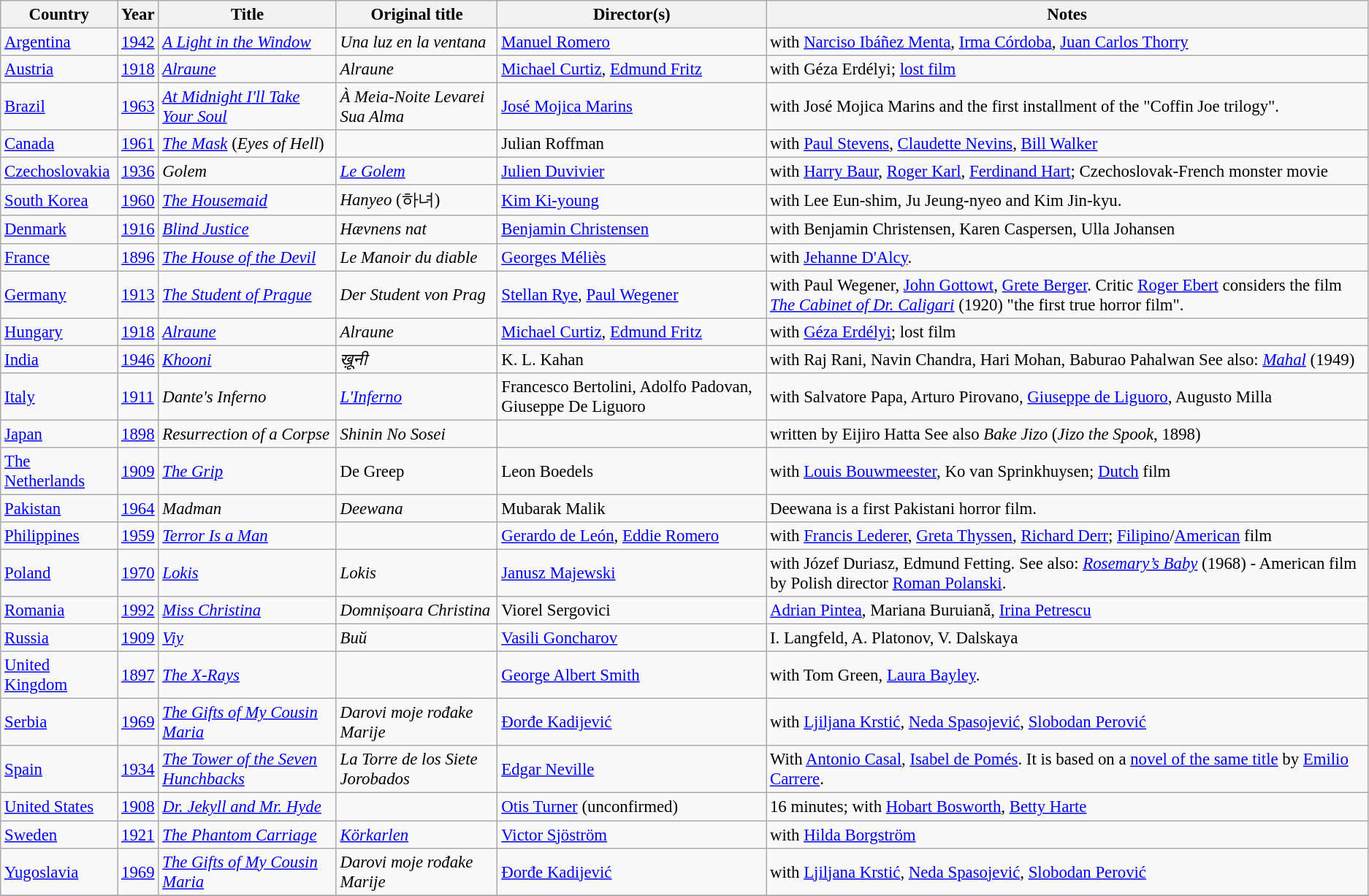<table class="wikitable sortable" style="font-size:95%">
<tr>
<th>Country</th>
<th>Year</th>
<th>Title</th>
<th>Original title</th>
<th>Director(s)</th>
<th class="unsortable">Notes</th>
</tr>
<tr>
<td><a href='#'>Argentina</a></td>
<td><a href='#'>1942</a></td>
<td><a href='#'><em>A Light in the Window</em></a></td>
<td><em>Una luz en la ventana</em></td>
<td><a href='#'>Manuel Romero</a></td>
<td>with <a href='#'>Narciso Ibáñez Menta</a>, <a href='#'>Irma Córdoba</a>, <a href='#'>Juan Carlos Thorry</a></td>
</tr>
<tr>
<td><a href='#'>Austria</a></td>
<td><a href='#'>1918</a></td>
<td><em><a href='#'>Alraune</a></em></td>
<td><em>Alraune</em></td>
<td><a href='#'>Michael Curtiz</a>, <a href='#'>Edmund Fritz</a></td>
<td>with Géza Erdélyi; <a href='#'>lost film</a></td>
</tr>
<tr>
<td><a href='#'>Brazil</a></td>
<td><a href='#'>1963</a></td>
<td><em><a href='#'>At Midnight I'll Take Your Soul</a></em></td>
<td><em>À Meia-Noite Levarei Sua Alma</em></td>
<td><a href='#'>José Mojica Marins</a></td>
<td>with José Mojica Marins and the first installment of the "Coffin Joe trilogy".</td>
</tr>
<tr>
<td><a href='#'>Canada</a></td>
<td><a href='#'>1961</a></td>
<td><em><a href='#'>The Mask</a></em> (<em>Eyes of Hell</em>)</td>
<td></td>
<td>Julian Roffman</td>
<td>with <a href='#'>Paul Stevens</a>, <a href='#'>Claudette Nevins</a>, <a href='#'>Bill Walker</a></td>
</tr>
<tr>
<td><a href='#'>Czechoslovakia</a></td>
<td><a href='#'>1936</a></td>
<td><em>Golem</em></td>
<td><em><a href='#'>Le Golem</a></em></td>
<td><a href='#'>Julien Duvivier</a></td>
<td>with <a href='#'>Harry Baur</a>, <a href='#'>Roger Karl</a>, <a href='#'>Ferdinand Hart</a>; Czechoslovak-French monster movie</td>
</tr>
<tr>
<td><a href='#'>South Korea</a></td>
<td><a href='#'>1960</a></td>
<td><a href='#'><em>The Housemaid</em></a></td>
<td><em>Hanyeo</em> (하녀)</td>
<td><a href='#'>Kim Ki-young</a></td>
<td>with Lee Eun-shim, Ju Jeung-nyeo and Kim Jin-kyu.</td>
</tr>
<tr>
<td><a href='#'>Denmark</a></td>
<td><a href='#'>1916</a></td>
<td><a href='#'><em>Blind Justice</em></a></td>
<td><em>Hævnens nat</em></td>
<td><a href='#'>Benjamin Christensen</a></td>
<td>with Benjamin Christensen, Karen Caspersen, Ulla Johansen</td>
</tr>
<tr>
<td><a href='#'>France</a></td>
<td><a href='#'>1896</a></td>
<td><em><a href='#'>The House of the Devil</a></em></td>
<td><em>Le Manoir du diable</em></td>
<td><a href='#'>Georges Méliès</a></td>
<td>with <a href='#'>Jehanne D'Alcy</a>.</td>
</tr>
<tr>
<td><a href='#'>Germany</a></td>
<td><a href='#'>1913</a></td>
<td><em><a href='#'>The Student of Prague</a></em></td>
<td><em>Der Student von Prag</em></td>
<td><a href='#'>Stellan Rye</a>, <a href='#'>Paul Wegener</a></td>
<td>with Paul Wegener, <a href='#'>John Gottowt</a>, <a href='#'>Grete Berger</a>. Critic <a href='#'>Roger Ebert</a> considers the film <em><a href='#'>The Cabinet of Dr. Caligari</a></em> (1920) "the first true horror film".</td>
</tr>
<tr>
<td><a href='#'>Hungary</a></td>
<td><a href='#'>1918</a></td>
<td><em><a href='#'>Alraune</a></em></td>
<td><em>Alraune</em></td>
<td><a href='#'>Michael Curtiz</a>, <a href='#'>Edmund Fritz</a></td>
<td>with <a href='#'>Géza Erdélyi</a>; lost film</td>
</tr>
<tr>
<td><a href='#'>India</a></td>
<td><a href='#'>1946</a></td>
<td><em><a href='#'>Khooni</a></em></td>
<td><em>ख़ूनी</em></td>
<td>K. L. Kahan</td>
<td>with Raj Rani, Navin Chandra, Hari Mohan, Baburao Pahalwan See also: <em><a href='#'>Mahal</a></em> (1949)</td>
</tr>
<tr>
<td><a href='#'>Italy</a></td>
<td><a href='#'>1911</a></td>
<td><em>Dante's Inferno</em></td>
<td><em><a href='#'>L'Inferno</a></em></td>
<td>Francesco Bertolini, Adolfo Padovan, Giuseppe De Liguoro</td>
<td>with Salvatore Papa, Arturo Pirovano, <a href='#'>Giuseppe de Liguoro</a>, Augusto Milla</td>
</tr>
<tr>
<td><a href='#'>Japan</a></td>
<td><a href='#'>1898</a></td>
<td><em>Resurrection of a Corpse</em></td>
<td><em>Shinin No Sosei</em></td>
<td></td>
<td>written by Eijiro Hatta See also <em>Bake Jizo</em> (<em>Jizo the Spook</em>, 1898)</td>
</tr>
<tr>
<td><a href='#'>The Netherlands</a></td>
<td><a href='#'>1909</a></td>
<td><em><a href='#'>The Grip</a></em></td>
<td>De Greep</td>
<td>Leon Boedels</td>
<td>with <a href='#'>Louis Bouwmeester</a>, Ko van Sprinkhuysen; <a href='#'>Dutch</a> film</td>
</tr>
<tr>
<td><a href='#'>Pakistan</a></td>
<td><a href='#'>1964</a></td>
<td><em>Madman</em></td>
<td><em>Deewana</em></td>
<td>Mubarak Malik</td>
<td>Deewana is a first Pakistani horror film.</td>
</tr>
<tr>
<td><a href='#'>Philippines</a></td>
<td><a href='#'>1959</a></td>
<td><em><a href='#'>Terror Is a Man</a></em></td>
<td></td>
<td><a href='#'>Gerardo de León</a>, <a href='#'>Eddie Romero</a></td>
<td>with <a href='#'>Francis Lederer</a>, <a href='#'>Greta Thyssen</a>, <a href='#'>Richard Derr</a>; <a href='#'>Filipino</a>/<a href='#'>American</a> film</td>
</tr>
<tr>
<td><a href='#'>Poland</a></td>
<td><a href='#'>1970</a></td>
<td><a href='#'><em>Lokis</em></a></td>
<td><em>Lokis</em></td>
<td><a href='#'>Janusz Majewski</a></td>
<td>with Józef Duriasz, Edmund Fetting. See also: <em><a href='#'>Rosemary’s Baby</a></em> (1968) - American film by Polish director <a href='#'>Roman Polanski</a>.</td>
</tr>
<tr>
<td><a href='#'>Romania</a></td>
<td><a href='#'>1992</a></td>
<td><em><a href='#'>Miss Christina</a></em></td>
<td><em>Domnișoara Christina</em></td>
<td>Viorel Sergovici</td>
<td><a href='#'>Adrian Pintea</a>, Mariana Buruiană, <a href='#'>Irina Petrescu</a></td>
</tr>
<tr>
<td><a href='#'>Russia</a></td>
<td><a href='#'>1909</a></td>
<td><em><a href='#'>Viy</a></em></td>
<td><em>Вий</em></td>
<td><a href='#'>Vasili Goncharov</a></td>
<td>I. Langfeld, A. Platonov, V. Dalskaya</td>
</tr>
<tr>
<td><a href='#'>United Kingdom</a></td>
<td><a href='#'>1897</a></td>
<td><em><a href='#'>The X-Rays</a></em></td>
<td></td>
<td><a href='#'>George Albert Smith</a></td>
<td>with Tom Green, <a href='#'>Laura Bayley</a>.</td>
</tr>
<tr>
<td><a href='#'>Serbia</a></td>
<td><a href='#'>1969</a></td>
<td><em><a href='#'>The Gifts of My Cousin Maria</a></em></td>
<td><em>Darovi moje rođake Marije</em></td>
<td><a href='#'>Đorđe Kadijević</a></td>
<td>with <a href='#'>Ljiljana Krstić</a>, <a href='#'>Neda Spasojević</a>, <a href='#'>Slobodan Perović</a></td>
</tr>
<tr>
<td><a href='#'>Spain</a></td>
<td><a href='#'>1934</a></td>
<td><em><a href='#'>The Tower of the Seven Hunchbacks</a></em></td>
<td><em>La Torre de los Siete Jorobados</em></td>
<td><a href='#'>Edgar Neville</a></td>
<td>With <a href='#'>Antonio Casal</a>, <a href='#'>Isabel de Pomés</a>.  It is based on a <a href='#'>novel of the same title</a> by <a href='#'>Emilio Carrere</a>.</td>
</tr>
<tr>
<td><a href='#'>United States</a></td>
<td><a href='#'>1908</a></td>
<td><em><a href='#'>Dr. Jekyll and Mr. Hyde</a></em></td>
<td></td>
<td><a href='#'>Otis Turner</a> (unconfirmed)</td>
<td>16 minutes; with <a href='#'>Hobart Bosworth</a>, <a href='#'>Betty Harte</a></td>
</tr>
<tr>
<td><a href='#'>Sweden</a></td>
<td><a href='#'>1921</a></td>
<td><em><a href='#'>The Phantom Carriage</a></em></td>
<td><em><a href='#'>Körkarlen</a></em></td>
<td><a href='#'>Victor Sjöström</a></td>
<td>with <a href='#'>Hilda Borgström</a></td>
</tr>
<tr>
<td><a href='#'>Yugoslavia</a></td>
<td><a href='#'>1969</a></td>
<td><em><a href='#'>The Gifts of My Cousin Maria</a></em></td>
<td><em>Darovi moje rođake Marije</em></td>
<td><a href='#'>Đorđe Kadijević</a></td>
<td>with <a href='#'>Ljiljana Krstić</a>, <a href='#'>Neda Spasojević</a>, <a href='#'>Slobodan Perović</a></td>
</tr>
<tr>
</tr>
</table>
